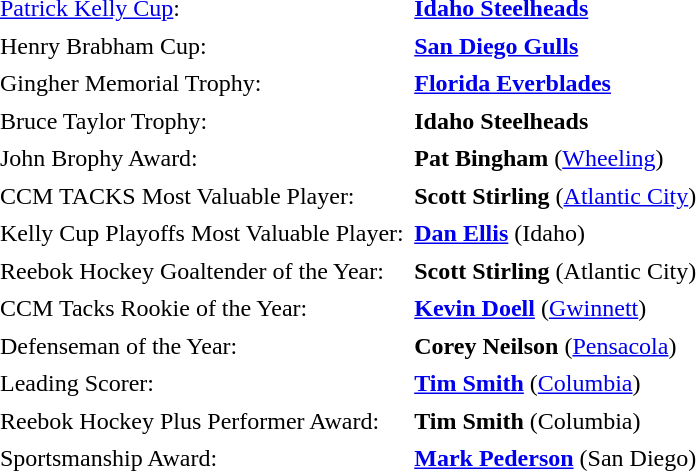<table cellpadding="3" cellspacing="1">
<tr>
<td><a href='#'>Patrick Kelly Cup</a>:</td>
<td><strong><a href='#'>Idaho Steelheads</a></strong></td>
</tr>
<tr>
<td>Henry Brabham Cup:</td>
<td><strong><a href='#'>San Diego Gulls</a></strong></td>
</tr>
<tr>
<td>Gingher Memorial Trophy:</td>
<td><strong><a href='#'>Florida Everblades</a></strong></td>
</tr>
<tr>
<td>Bruce Taylor Trophy:</td>
<td><strong>Idaho Steelheads</strong></td>
</tr>
<tr>
<td>John Brophy Award:</td>
<td><strong>Pat Bingham</strong> (<a href='#'>Wheeling</a>)</td>
</tr>
<tr>
<td>CCM TACKS Most Valuable Player:</td>
<td><strong>Scott Stirling</strong> (<a href='#'>Atlantic City</a>)</td>
</tr>
<tr>
<td>Kelly Cup Playoffs Most Valuable Player:</td>
<td><strong><a href='#'>Dan Ellis</a></strong> (Idaho)</td>
</tr>
<tr>
<td>Reebok Hockey Goaltender of the Year:</td>
<td><strong>Scott Stirling</strong> (Atlantic City)</td>
</tr>
<tr>
<td>CCM Tacks Rookie of the Year:</td>
<td><strong><a href='#'>Kevin Doell</a></strong> (<a href='#'>Gwinnett</a>)</td>
</tr>
<tr>
<td>Defenseman of the Year:</td>
<td><strong>Corey Neilson</strong> (<a href='#'>Pensacola</a>)</td>
</tr>
<tr>
<td>Leading Scorer:</td>
<td><strong><a href='#'>Tim Smith</a></strong> (<a href='#'>Columbia</a>)</td>
</tr>
<tr>
<td>Reebok Hockey Plus Performer Award:</td>
<td><strong>Tim Smith</strong> (Columbia)</td>
</tr>
<tr>
<td>Sportsmanship Award:</td>
<td><strong><a href='#'>Mark Pederson</a></strong> (San Diego)</td>
</tr>
<tr>
</tr>
</table>
